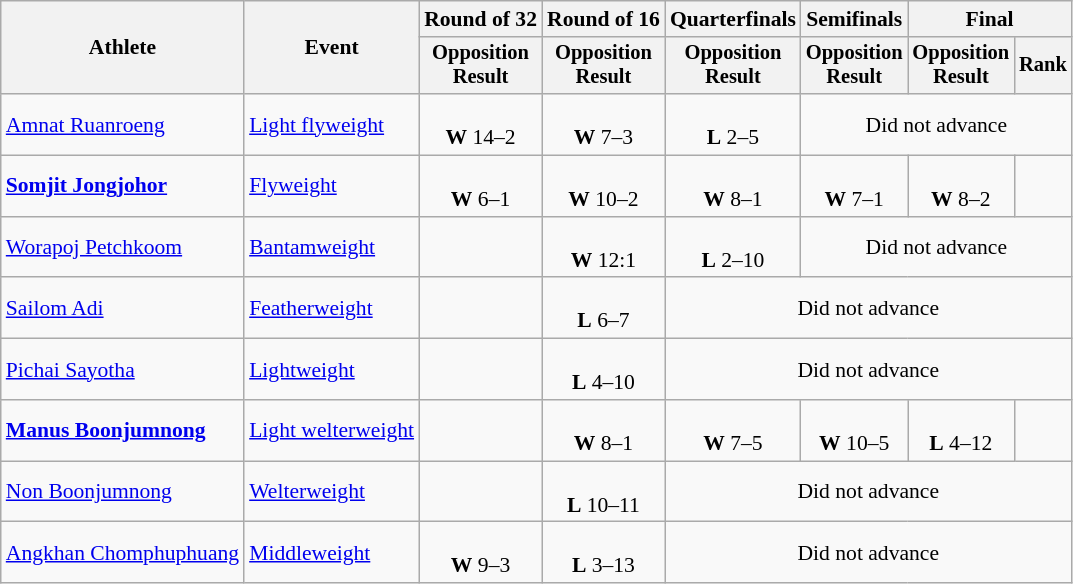<table class="wikitable" style="font-size:90%">
<tr>
<th rowspan="2">Athlete</th>
<th rowspan="2">Event</th>
<th>Round of 32</th>
<th>Round of 16</th>
<th>Quarterfinals</th>
<th>Semifinals</th>
<th colspan=2>Final</th>
</tr>
<tr style="font-size:95%">
<th>Opposition<br>Result</th>
<th>Opposition<br>Result</th>
<th>Opposition<br>Result</th>
<th>Opposition<br>Result</th>
<th>Opposition<br>Result</th>
<th>Rank</th>
</tr>
<tr align=center>
<td align=left><a href='#'>Amnat Ruanroeng</a></td>
<td align=left><a href='#'>Light flyweight</a></td>
<td><br><strong>W</strong> 14–2</td>
<td><br><strong>W</strong> 7–3</td>
<td><br><strong>L</strong> 2–5</td>
<td colspan=3>Did not advance</td>
</tr>
<tr align=center>
<td align=left><strong><a href='#'>Somjit Jongjohor</a></strong></td>
<td align=left><a href='#'>Flyweight</a></td>
<td><br><strong>W</strong> 6–1</td>
<td><br><strong>W</strong> 10–2</td>
<td><br><strong>W</strong> 8–1</td>
<td><br><strong>W</strong> 7–1</td>
<td><br><strong>W</strong> 8–2</td>
<td></td>
</tr>
<tr align=center>
<td align=left><a href='#'>Worapoj Petchkoom</a></td>
<td align=left><a href='#'>Bantamweight</a></td>
<td></td>
<td><br><strong>W</strong> 12:1</td>
<td><br><strong>L</strong> 2–10</td>
<td colspan=3>Did not advance</td>
</tr>
<tr align=center>
<td align=left><a href='#'>Sailom Adi</a></td>
<td align=left><a href='#'>Featherweight</a></td>
<td></td>
<td><br><strong>L</strong> 6–7</td>
<td colspan=4>Did not advance</td>
</tr>
<tr align=center>
<td align=left><a href='#'>Pichai Sayotha</a></td>
<td align=left><a href='#'>Lightweight</a></td>
<td></td>
<td><br><strong>L</strong> 4–10</td>
<td colspan=4>Did not advance</td>
</tr>
<tr align=center>
<td align=left><strong><a href='#'>Manus Boonjumnong</a></strong></td>
<td align=left><a href='#'>Light welterweight</a></td>
<td></td>
<td><br><strong>W</strong> 8–1</td>
<td><br><strong>W</strong> 7–5</td>
<td><br><strong>W</strong> 10–5</td>
<td><br><strong>L</strong> 4–12</td>
<td></td>
</tr>
<tr align=center>
<td align=left><a href='#'>Non Boonjumnong</a></td>
<td align=left><a href='#'>Welterweight</a></td>
<td></td>
<td><br><strong>L</strong> 10–11</td>
<td colspan=4>Did not advance</td>
</tr>
<tr align=center>
<td align=left><a href='#'>Angkhan Chomphuphuang</a></td>
<td align=left><a href='#'>Middleweight</a></td>
<td><br><strong>W</strong> 9–3</td>
<td><br><strong>L</strong> 3–13</td>
<td colspan=4>Did not advance</td>
</tr>
</table>
